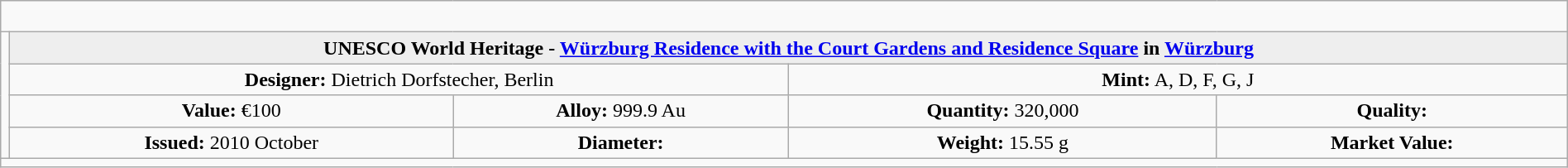<table class="wikitable" style="width:100%;">
<tr>
<td colspan="5" style="text-align:left;"> </td>
</tr>
<tr>
<td rowspan="4"  style="white-space:nowrap; width:330px; text-align:center;"></td>
<th colspan="4"  style="text-align:center; background:#eee;">UNESCO World Heritage - <a href='#'>Würzburg Residence with the Court Gardens and Residence Square</a> in <a href='#'>Würzburg</a></th>
</tr>
<tr style="text-align:center;">
<td colspan="2"  style="width:50%; "><strong>Designer:</strong> Dietrich Dorfstecher, Berlin</td>
<td colspan="2"  style="width:50%; "><strong>Mint:</strong> A, D, F, G, J</td>
</tr>
<tr>
<td align=center><strong>Value:</strong> €100</td>
<td align=center><strong>Alloy:</strong> 999.9 Au</td>
<td align=center><strong>Quantity:</strong> 320,000</td>
<td align=center><strong>Quality:</strong></td>
</tr>
<tr>
<td align=center><strong>Issued:</strong>  2010 October</td>
<td align=center><strong>Diameter:</strong> </td>
<td align=center><strong>Weight:</strong> 15.55 g</td>
<td align=center><strong>Market Value:</strong></td>
</tr>
<tr>
<td colspan="5" style="text-align:left;"></td>
</tr>
</table>
